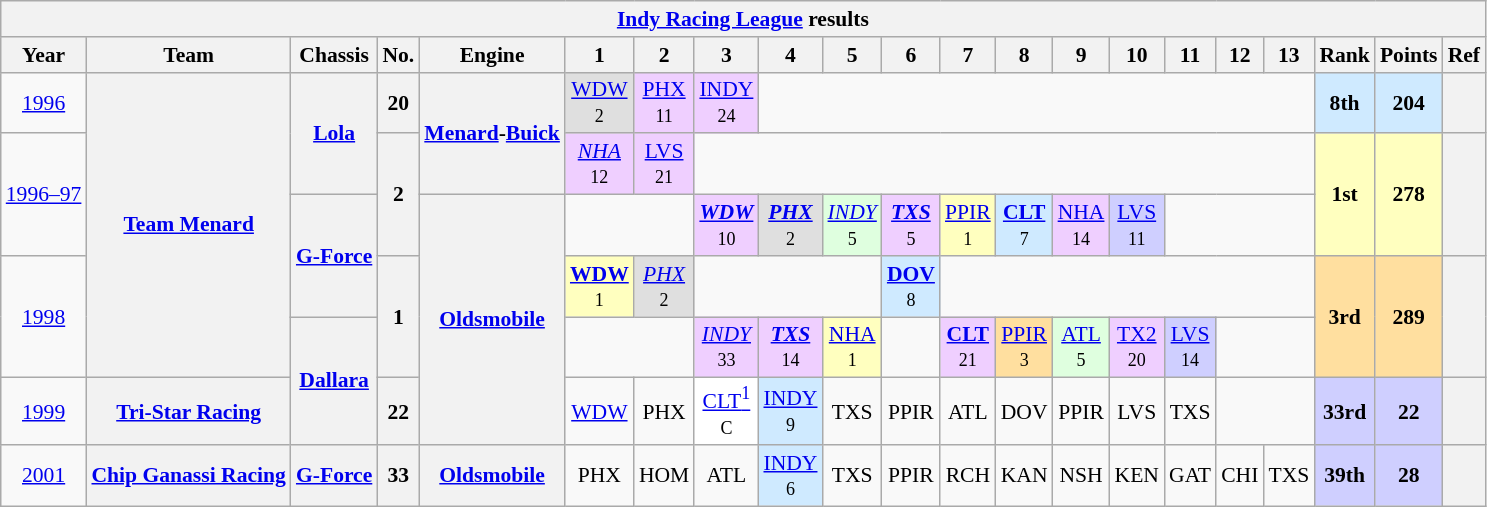<table class="wikitable " style="text-align:center; font-size:90%">
<tr>
<th colspan=45><a href='#'>Indy Racing League</a> results</th>
</tr>
<tr>
<th>Year</th>
<th>Team</th>
<th>Chassis</th>
<th>No.</th>
<th>Engine</th>
<th>1</th>
<th>2</th>
<th>3</th>
<th>4</th>
<th>5</th>
<th>6</th>
<th>7</th>
<th>8</th>
<th>9</th>
<th>10</th>
<th>11</th>
<th>12</th>
<th>13</th>
<th>Rank</th>
<th>Points</th>
<th>Ref</th>
</tr>
<tr>
<td><a href='#'>1996</a></td>
<th rowspan=5><a href='#'>Team Menard</a></th>
<th rowspan=2><a href='#'>Lola</a></th>
<th>20</th>
<th rowspan=2><a href='#'>Menard</a>-<a href='#'>Buick</a></th>
<td style="background:#dfdfdf;"><a href='#'>WDW</a><br><small>2</small></td>
<td style="background:#efcfff;"><a href='#'>PHX</a><br><small>11</small></td>
<td style="background:#efcfff;"><a href='#'>INDY</a><br><small>24</small></td>
<td colspan=10></td>
<th style="background:#cfeaff;">8th</th>
<th style="background:#cfeaff;">204</th>
<th></th>
</tr>
<tr>
<td rowspan=2><a href='#'>1996–97</a></td>
<th rowspan=2>2</th>
<td style="background:#efcfff;"><em><a href='#'>NHA</a></em><br><small>12</small></td>
<td style="background:#efcfff;"><a href='#'>LVS</a><br><small>21</small></td>
<td colspan=11></td>
<th rowspan=2 style="background:#ffffbf;">1st</th>
<th rowspan=2 style="background:#ffffbf;">278</th>
<th rowspan=2></th>
</tr>
<tr>
<th rowspan=2><a href='#'>G-Force</a></th>
<th rowspan=4><a href='#'>Oldsmobile</a></th>
<td colspan=2></td>
<td style="background:#efcfff;"><strong><em><a href='#'>WDW</a></em></strong><br><small>10</small></td>
<td style="background:#dfdfdf;"><strong><em><a href='#'>PHX</a></em></strong><br><small>2</small></td>
<td style="background:#dfffdf;"><em><a href='#'>INDY</a></em><br><small>5</small></td>
<td style="background:#efcfff;"><strong><em><a href='#'>TXS</a></em></strong><br><small>5</small></td>
<td style="background:#ffffbf;"><a href='#'>PPIR</a><br><small>1</small></td>
<td style="background:#cfeaff;"><strong><a href='#'>CLT</a></strong><br><small>7</small></td>
<td style="background:#efcfff;"><a href='#'>NHA</a><br><small>14</small></td>
<td style="background:#cfcfff;"><a href='#'>LVS</a><br><small>11</small></td>
<td colspan=3></td>
</tr>
<tr>
<td rowspan=2><a href='#'>1998</a></td>
<th rowspan=2>1</th>
<td style="background:#ffffbf;"><strong><a href='#'>WDW</a></strong><br><small>1</small></td>
<td style="background:#dfdfdf;"><em><a href='#'>PHX</a></em><br><small>2</small></td>
<td colspan=3></td>
<td style="background:#cfeaff;"><strong><a href='#'>DOV</a></strong><br><small>8</small></td>
<td colspan=7></td>
<th rowspan=2 style="background:#ffdf9f;">3rd</th>
<th rowspan=2 style="background:#ffdf9f;">289</th>
<th rowspan=2></th>
</tr>
<tr>
<th rowspan=2><a href='#'>Dallara</a></th>
<td colspan=2></td>
<td style="background:#efcfff;"><em><a href='#'>INDY</a></em><br><small>33</small></td>
<td style="background:#efcfff;"><strong><em><a href='#'>TXS</a></em></strong><br><small>14</small></td>
<td style="background:#ffffbf;"><a href='#'>NHA</a><br><small>1</small></td>
<td></td>
<td style="background:#efcfff;"><strong><a href='#'>CLT</a></strong><br><small>21</small></td>
<td style="background:#ffdf9f;"><a href='#'>PPIR</a><br><small>3</small></td>
<td style="background:#dfffdf;"><a href='#'>ATL</a><br><small>5</small></td>
<td style="background:#efcfff;"><a href='#'>TX2</a><br><small>20</small></td>
<td style="background:#cfcfff;"><a href='#'>LVS</a><br><small>14</small></td>
<td colspan=2></td>
</tr>
<tr>
<td><a href='#'>1999</a></td>
<th><a href='#'>Tri-Star Racing</a></th>
<th>22</th>
<td><a href='#'>WDW</a></td>
<td>PHX</td>
<td style="background-color:#FFFFFF"><a href='#'>CLT<sup>1</sup></a><br><small>C</small></td>
<td style="background:#cfeaff;"><a href='#'>INDY</a><br><small>9</small></td>
<td>TXS</td>
<td>PPIR</td>
<td>ATL</td>
<td>DOV</td>
<td>PPIR</td>
<td>LVS</td>
<td>TXS</td>
<td colspan=2></td>
<th style="background:#cfcfff;">33rd</th>
<th style="background:#cfcfff;">22</th>
<th></th>
</tr>
<tr>
<td><a href='#'>2001</a></td>
<th><a href='#'>Chip Ganassi Racing</a></th>
<th><a href='#'>G-Force</a></th>
<th>33</th>
<th><a href='#'>Oldsmobile</a></th>
<td>PHX</td>
<td>HOM</td>
<td>ATL</td>
<td style="background:#cfeaff;"><a href='#'>INDY</a><br><small>6</small></td>
<td>TXS</td>
<td>PPIR</td>
<td>RCH</td>
<td>KAN</td>
<td>NSH</td>
<td>KEN</td>
<td>GAT</td>
<td>CHI</td>
<td>TXS</td>
<th style="background:#cfcfff;">39th</th>
<th style="background:#cfcfff;">28</th>
<th></th>
</tr>
</table>
